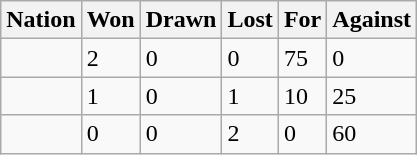<table class="wikitable">
<tr>
<th>Nation</th>
<th>Won</th>
<th>Drawn</th>
<th>Lost</th>
<th>For</th>
<th>Against</th>
</tr>
<tr>
<td></td>
<td>2</td>
<td>0</td>
<td>0</td>
<td>75</td>
<td>0</td>
</tr>
<tr>
<td></td>
<td>1</td>
<td>0</td>
<td>1</td>
<td>10</td>
<td>25</td>
</tr>
<tr>
<td></td>
<td>0</td>
<td>0</td>
<td>2</td>
<td>0</td>
<td>60</td>
</tr>
</table>
